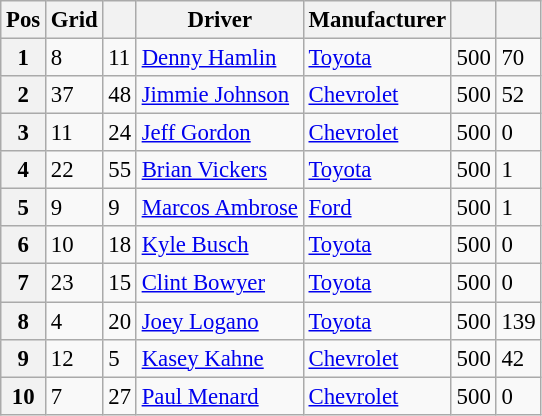<table class="wikitable" style="font-size:95%">
<tr>
<th>Pos</th>
<th>Grid</th>
<th></th>
<th>Driver</th>
<th>Manufacturer</th>
<th></th>
<th></th>
</tr>
<tr>
<th>1</th>
<td>8</td>
<td>11</td>
<td><a href='#'>Denny Hamlin</a></td>
<td><a href='#'>Toyota</a></td>
<td>500</td>
<td>70</td>
</tr>
<tr>
<th>2</th>
<td>37</td>
<td>48</td>
<td><a href='#'>Jimmie Johnson</a></td>
<td><a href='#'>Chevrolet</a></td>
<td>500</td>
<td>52</td>
</tr>
<tr>
<th>3</th>
<td>11</td>
<td>24</td>
<td><a href='#'>Jeff Gordon</a></td>
<td><a href='#'>Chevrolet</a></td>
<td>500</td>
<td>0</td>
</tr>
<tr>
<th>4</th>
<td>22</td>
<td>55</td>
<td><a href='#'>Brian Vickers</a></td>
<td><a href='#'>Toyota</a></td>
<td>500</td>
<td>1</td>
</tr>
<tr>
<th>5</th>
<td>9</td>
<td>9</td>
<td><a href='#'>Marcos Ambrose</a></td>
<td><a href='#'>Ford</a></td>
<td>500</td>
<td>1</td>
</tr>
<tr>
<th>6</th>
<td>10</td>
<td>18</td>
<td><a href='#'>Kyle Busch</a></td>
<td><a href='#'>Toyota</a></td>
<td>500</td>
<td>0</td>
</tr>
<tr>
<th>7</th>
<td>23</td>
<td>15</td>
<td><a href='#'>Clint Bowyer</a></td>
<td><a href='#'>Toyota</a></td>
<td>500</td>
<td>0</td>
</tr>
<tr>
<th>8</th>
<td>4</td>
<td>20</td>
<td><a href='#'>Joey Logano</a></td>
<td><a href='#'>Toyota</a></td>
<td>500</td>
<td>139</td>
</tr>
<tr>
<th>9</th>
<td>12</td>
<td>5</td>
<td><a href='#'>Kasey Kahne</a></td>
<td><a href='#'>Chevrolet</a></td>
<td>500</td>
<td>42</td>
</tr>
<tr>
<th>10</th>
<td>7</td>
<td>27</td>
<td><a href='#'>Paul Menard</a></td>
<td><a href='#'>Chevrolet</a></td>
<td>500</td>
<td>0</td>
</tr>
</table>
